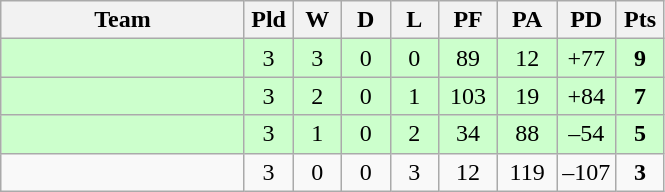<table class="wikitable" style="text-align:center;">
<tr>
<th width=155>Team</th>
<th width=25 abbr="Played">Pld</th>
<th width=25 abbr="Won">W</th>
<th width=25 abbr="Drawn">D</th>
<th width=25 abbr="Lost">L</th>
<th width=32 abbr="Points for">PF</th>
<th width=32 abbr="Points against">PA</th>
<th width=32 abbr="Points difference">PD</th>
<th width=25 abbr="Points">Pts</th>
</tr>
<tr style="background:#ccffcc">
<td align=left></td>
<td>3</td>
<td>3</td>
<td>0</td>
<td>0</td>
<td>89</td>
<td>12</td>
<td>+77</td>
<td><strong>9</strong></td>
</tr>
<tr style="background:#ccffcc">
<td align=left></td>
<td>3</td>
<td>2</td>
<td>0</td>
<td>1</td>
<td>103</td>
<td>19</td>
<td>+84</td>
<td><strong>7</strong></td>
</tr>
<tr style="background:#ccffcc">
<td align=left></td>
<td>3</td>
<td>1</td>
<td>0</td>
<td>2</td>
<td>34</td>
<td>88</td>
<td>–54</td>
<td><strong>5</strong></td>
</tr>
<tr>
<td align=left></td>
<td>3</td>
<td>0</td>
<td>0</td>
<td>3</td>
<td>12</td>
<td>119</td>
<td>–107</td>
<td><strong>3</strong></td>
</tr>
</table>
